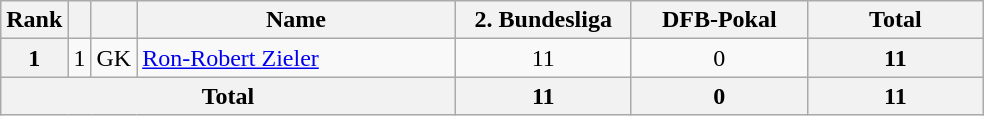<table class="wikitable" style="text-align:center;">
<tr>
<th>Rank</th>
<th></th>
<th></th>
<th width=205>Name</th>
<th width=110>2. Bundesliga</th>
<th width=110>DFB-Pokal</th>
<th width=110>Total</th>
</tr>
<tr>
<th>1</th>
<td>1</td>
<td>GK</td>
<td align="left"> <a href='#'>Ron-Robert Zieler</a></td>
<td>11</td>
<td>0</td>
<th>11</th>
</tr>
<tr>
<th colspan=4>Total</th>
<th>11</th>
<th>0</th>
<th>11</th>
</tr>
</table>
